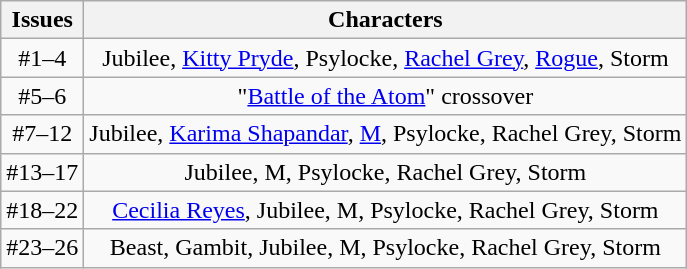<table class="wikitable plainrowheaders" style="text-align:center;" border="1">
<tr>
<th scope="col">Issues</th>
<th scope="col">Characters</th>
</tr>
<tr>
<td>#1–4</td>
<td>Jubilee, <a href='#'>Kitty Pryde</a>, Psylocke, <a href='#'>Rachel Grey</a>, <a href='#'>Rogue</a>, Storm</td>
</tr>
<tr>
<td>#5–6</td>
<td>"<a href='#'>Battle of the Atom</a>" crossover</td>
</tr>
<tr>
<td>#7–12</td>
<td>Jubilee, <a href='#'>Karima Shapandar</a>, <a href='#'>M</a>, Psylocke, Rachel Grey, Storm</td>
</tr>
<tr>
<td>#13–17</td>
<td>Jubilee, M, Psylocke, Rachel Grey, Storm</td>
</tr>
<tr>
<td>#18–22</td>
<td><a href='#'>Cecilia Reyes</a>, Jubilee, M, Psylocke, Rachel Grey, Storm</td>
</tr>
<tr>
<td>#23–26</td>
<td>Beast, Gambit, Jubilee, M, Psylocke, Rachel Grey, Storm</td>
</tr>
</table>
